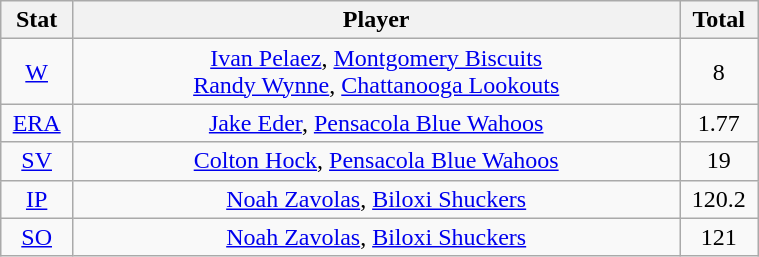<table class="wikitable" width="40%" style="text-align:center;">
<tr>
<th width="5%">Stat</th>
<th width="60%">Player</th>
<th width="5%">Total</th>
</tr>
<tr>
<td><a href='#'>W</a></td>
<td><a href='#'>Ivan Pelaez</a>, <a href='#'>Montgomery Biscuits</a> <br> <a href='#'>Randy Wynne</a>, <a href='#'>Chattanooga Lookouts</a></td>
<td>8</td>
</tr>
<tr>
<td><a href='#'>ERA</a></td>
<td><a href='#'>Jake Eder</a>, <a href='#'>Pensacola Blue Wahoos</a></td>
<td>1.77</td>
</tr>
<tr>
<td><a href='#'>SV</a></td>
<td><a href='#'>Colton Hock</a>, <a href='#'>Pensacola Blue Wahoos</a></td>
<td>19</td>
</tr>
<tr>
<td><a href='#'>IP</a></td>
<td><a href='#'>Noah Zavolas</a>, <a href='#'>Biloxi Shuckers</a></td>
<td>120.2</td>
</tr>
<tr>
<td><a href='#'>SO</a></td>
<td><a href='#'>Noah Zavolas</a>, <a href='#'>Biloxi Shuckers</a></td>
<td>121</td>
</tr>
</table>
